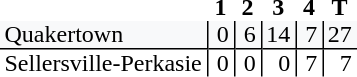<table style="border-collapse: collapse;">
<tr>
<th style="text-align: left;"></th>
<th style="text-align: center; padding: 0px 3px 0px 3px; width:12px;">1</th>
<th style="text-align: center; padding: 0px 3px 0px 3px; width:12px;">2</th>
<th style="text-align: center; padding: 0px 3px 0px 3px; width:12px;">3</th>
<th style="text-align: center; padding: 0px 3px 0px 3px; width:12px;">4</th>
<th style="text-align: center; padding: 0px 3px 0px 3px; width:12px;">T</th>
</tr>
<tr>
<td style="background: #f8f9fa; text-align: left; border-bottom: 1px solid black; padding: 0px 3px 0px 3px;">Quakertown</td>
<td style="background: #f8f9fa; border-left: 1px solid black; border-bottom: 1px solid black; text-align: right; padding: 0px 3px 0px 3px;">0</td>
<td style="background: #f8f9fa; background: #f8f9fa; border-left: 1px solid black; border-bottom: 1px solid black; text-align: right; padding: 0px 3px 0px 3px;">6</td>
<td style="background: #f8f9fa; border-left: 1px solid black; border-bottom: 1px solid black; text-align: right; padding: 0px 3px 0px 3px;">14</td>
<td style="background: #f8f9fa; border-left: 1px solid black; border-bottom: 1px solid black; text-align: right; padding: 0px 3px 0px 3px;">7</td>
<td style="background: #f8f9fa; border-left: 1px solid black; border-bottom: 1px solid black; text-align: right; padding: 0px 3px 0px 3px;">27</td>
</tr>
<tr>
<td style="text-align: left; padding: 0px 3px 0px 3px;">Sellersville-Perkasie</td>
<td style="border-left: 1px solid black; text-align: right; padding: 0px 3px 0px 3px;">0</td>
<td style="border-left: 1px solid black; text-align: right; padding: 0px 3px 0px 3px;">0</td>
<td style="border-left: 1px solid black; text-align: right; padding: 0px 3px 0px 3px;">0</td>
<td style="border-left: 1px solid black; text-align: right; padding: 0px 3px 0px 3px;">7</td>
<td style="border-left: 1px solid black; text-align: right; padding: 0px 3px 0px 3px;">7</td>
</tr>
</table>
